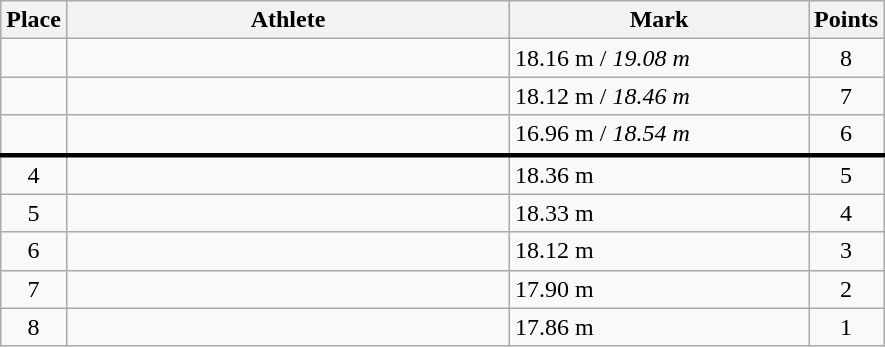<table class=wikitable>
<tr>
<th>Place</th>
<th style="width:18em">Athlete</th>
<th style="width:12em">Mark</th>
<th>Points</th>
</tr>
<tr>
<td align=center></td>
<td></td>
<td>18.16 m / <em>19.08 m</em></td>
<td align=center>8</td>
</tr>
<tr>
<td align=center></td>
<td></td>
<td>18.12 m / <em>18.46 m</em></td>
<td align=center>7</td>
</tr>
<tr>
<td align=center></td>
<td></td>
<td>16.96 m / <em>18.54 m</em></td>
<td align=center>6</td>
</tr>
<tr style="border-top:3px solid black;">
<td align=center>4</td>
<td></td>
<td>18.36 m</td>
<td align=center>5</td>
</tr>
<tr>
<td align=center>5</td>
<td></td>
<td>18.33 m</td>
<td align=center>4</td>
</tr>
<tr>
<td align=center>6</td>
<td></td>
<td>18.12 m</td>
<td align=center>3</td>
</tr>
<tr>
<td align=center>7</td>
<td></td>
<td>17.90 m </td>
<td align=center>2</td>
</tr>
<tr>
<td align=center>8</td>
<td></td>
<td>17.86 m</td>
<td align=center>1</td>
</tr>
</table>
